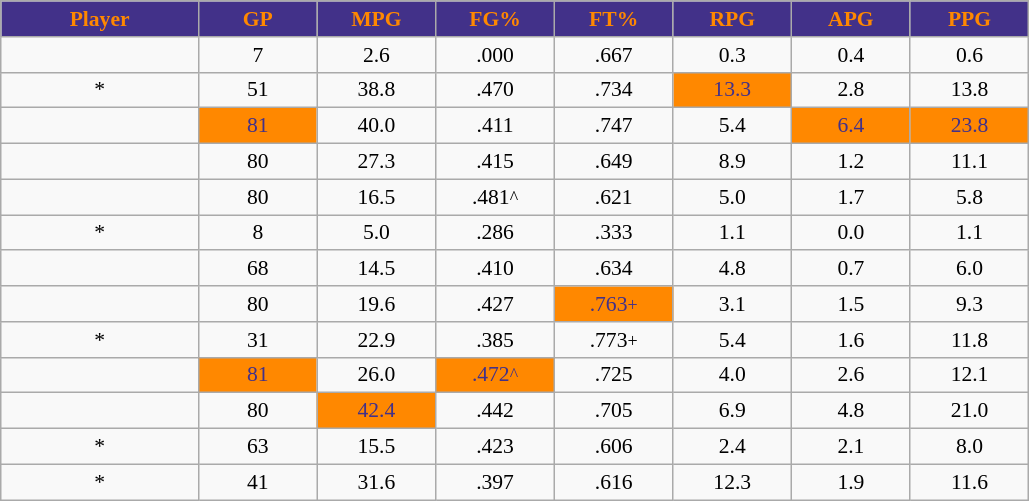<table class="wikitable sortable" style="font-size:90%; text-align:center; white-space:nowrap;">
<tr>
<th style="background:#423189;color:#FF8800;" width="10%">Player</th>
<th style="background:#423189;color:#FF8800;" width="6%">GP</th>
<th style="background:#423189;color:#FF8800;" width="6%">MPG</th>
<th style="background:#423189;color:#FF8800;" width="6%">FG%</th>
<th style="background:#423189;color:#FF8800;" width="6%">FT%</th>
<th style="background:#423189;color:#FF8800;" width="6%">RPG</th>
<th style="background:#423189;color:#FF8800;" width="6%">APG</th>
<th style="background:#423189;color:#FF8800;" width="6%">PPG</th>
</tr>
<tr align="center">
<td></td>
<td>7</td>
<td>2.6</td>
<td>.000</td>
<td>.667</td>
<td>0.3</td>
<td>0.4</td>
<td>0.6</td>
</tr>
<tr align="center">
<td>*</td>
<td>51</td>
<td>38.8</td>
<td>.470</td>
<td>.734</td>
<td style="background:#FF8800;color:#423189;">13.3</td>
<td>2.8</td>
<td>13.8</td>
</tr>
<tr align="center">
<td></td>
<td style="background:#FF8800;color:#423189;">81</td>
<td>40.0</td>
<td>.411</td>
<td>.747</td>
<td>5.4</td>
<td style="background:#FF8800;color:#423189;">6.4</td>
<td style="background:#FF8800;color:#423189;">23.8</td>
</tr>
<tr align="center">
<td></td>
<td>80</td>
<td>27.3</td>
<td>.415</td>
<td>.649</td>
<td>8.9</td>
<td>1.2</td>
<td>11.1</td>
</tr>
<tr align="center">
<td></td>
<td>80</td>
<td>16.5</td>
<td>.481<small>^</small></td>
<td>.621</td>
<td>5.0</td>
<td>1.7</td>
<td>5.8</td>
</tr>
<tr align="center">
<td>*</td>
<td>8</td>
<td>5.0</td>
<td>.286</td>
<td>.333</td>
<td>1.1</td>
<td>0.0</td>
<td>1.1</td>
</tr>
<tr align="center">
<td></td>
<td>68</td>
<td>14.5</td>
<td>.410</td>
<td>.634</td>
<td>4.8</td>
<td>0.7</td>
<td>6.0</td>
</tr>
<tr align="center">
<td></td>
<td>80</td>
<td>19.6</td>
<td>.427</td>
<td style="background:#FF8800;color:#423189;">.763<small>+</small></td>
<td>3.1</td>
<td>1.5</td>
<td>9.3</td>
</tr>
<tr align="center">
<td>*</td>
<td>31</td>
<td>22.9</td>
<td>.385</td>
<td>.773<small>+</small></td>
<td>5.4</td>
<td>1.6</td>
<td>11.8</td>
</tr>
<tr align="center">
<td></td>
<td style="background:#FF8800;color:#423189;">81</td>
<td>26.0</td>
<td style="background:#FF8800;color:#423189;">.472<small>^</small></td>
<td>.725</td>
<td>4.0</td>
<td>2.6</td>
<td>12.1</td>
</tr>
<tr align="center">
<td></td>
<td>80</td>
<td style="background:#FF8800;color:#423189;">42.4</td>
<td>.442</td>
<td>.705</td>
<td>6.9</td>
<td>4.8</td>
<td>21.0</td>
</tr>
<tr align="center">
<td>*</td>
<td>63</td>
<td>15.5</td>
<td>.423</td>
<td>.606</td>
<td>2.4</td>
<td>2.1</td>
<td>8.0</td>
</tr>
<tr align="center">
<td>*</td>
<td>41</td>
<td>31.6</td>
<td>.397</td>
<td>.616</td>
<td>12.3</td>
<td>1.9</td>
<td>11.6</td>
</tr>
</table>
